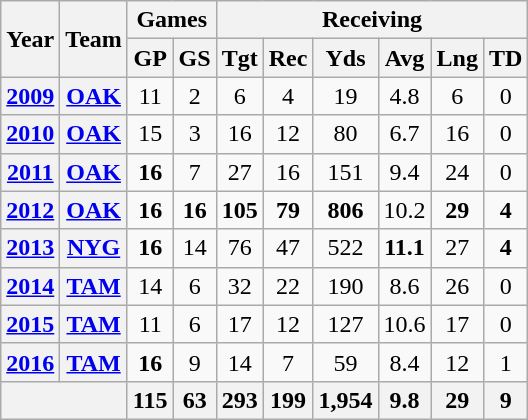<table class="wikitable" style="text-align:center">
<tr>
<th rowspan="2">Year</th>
<th rowspan="2">Team</th>
<th colspan="2">Games</th>
<th colspan="6">Receiving</th>
</tr>
<tr>
<th>GP</th>
<th>GS</th>
<th>Tgt</th>
<th>Rec</th>
<th>Yds</th>
<th>Avg</th>
<th>Lng</th>
<th>TD</th>
</tr>
<tr>
<th><a href='#'>2009</a></th>
<th><a href='#'>OAK</a></th>
<td>11</td>
<td>2</td>
<td>6</td>
<td>4</td>
<td>19</td>
<td>4.8</td>
<td>6</td>
<td>0</td>
</tr>
<tr>
<th><a href='#'>2010</a></th>
<th><a href='#'>OAK</a></th>
<td>15</td>
<td>3</td>
<td>16</td>
<td>12</td>
<td>80</td>
<td>6.7</td>
<td>16</td>
<td>0</td>
</tr>
<tr>
<th><a href='#'>2011</a></th>
<th><a href='#'>OAK</a></th>
<td><strong>16</strong></td>
<td>7</td>
<td>27</td>
<td>16</td>
<td>151</td>
<td>9.4</td>
<td>24</td>
<td>0</td>
</tr>
<tr>
<th><a href='#'>2012</a></th>
<th><a href='#'>OAK</a></th>
<td><strong>16</strong></td>
<td><strong>16</strong></td>
<td><strong>105</strong></td>
<td><strong>79</strong></td>
<td><strong>806</strong></td>
<td>10.2</td>
<td><strong>29</strong></td>
<td><strong>4</strong></td>
</tr>
<tr>
<th><a href='#'>2013</a></th>
<th><a href='#'>NYG</a></th>
<td><strong>16</strong></td>
<td>14</td>
<td>76</td>
<td>47</td>
<td>522</td>
<td><strong>11.1</strong></td>
<td>27</td>
<td><strong>4</strong></td>
</tr>
<tr>
<th><a href='#'>2014</a></th>
<th><a href='#'>TAM</a></th>
<td>14</td>
<td>6</td>
<td>32</td>
<td>22</td>
<td>190</td>
<td>8.6</td>
<td>26</td>
<td>0</td>
</tr>
<tr>
<th><a href='#'>2015</a></th>
<th><a href='#'>TAM</a></th>
<td>11</td>
<td>6</td>
<td>17</td>
<td>12</td>
<td>127</td>
<td>10.6</td>
<td>17</td>
<td>0</td>
</tr>
<tr>
<th><a href='#'>2016</a></th>
<th><a href='#'>TAM</a></th>
<td><strong>16</strong></td>
<td>9</td>
<td>14</td>
<td>7</td>
<td>59</td>
<td>8.4</td>
<td>12</td>
<td>1</td>
</tr>
<tr>
<th colspan="2"></th>
<th>115</th>
<th>63</th>
<th>293</th>
<th>199</th>
<th>1,954</th>
<th>9.8</th>
<th>29</th>
<th>9</th>
</tr>
</table>
